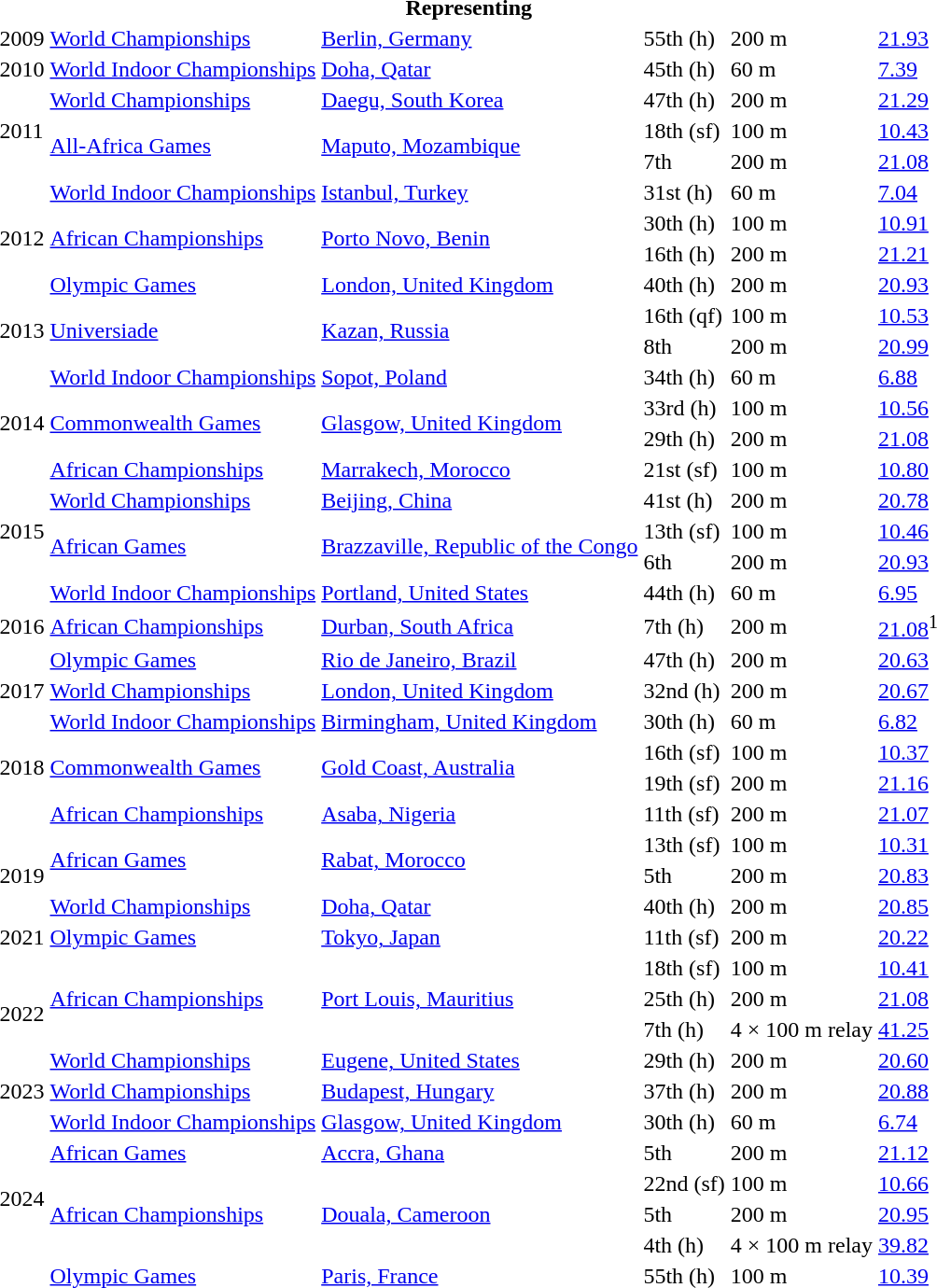<table>
<tr>
<th colspan="6">Representing </th>
</tr>
<tr>
<td>2009</td>
<td><a href='#'>World Championships</a></td>
<td><a href='#'>Berlin, Germany</a></td>
<td>55th (h)</td>
<td>200 m</td>
<td><a href='#'>21.93</a></td>
</tr>
<tr>
<td>2010</td>
<td><a href='#'>World Indoor Championships</a></td>
<td><a href='#'>Doha, Qatar</a></td>
<td>45th (h)</td>
<td>60 m</td>
<td><a href='#'>7.39</a></td>
</tr>
<tr>
<td rowspan=3>2011</td>
<td><a href='#'>World Championships</a></td>
<td><a href='#'>Daegu, South Korea</a></td>
<td>47th (h)</td>
<td>200 m</td>
<td><a href='#'>21.29</a></td>
</tr>
<tr>
<td rowspan=2><a href='#'>All-Africa Games</a></td>
<td rowspan=2><a href='#'>Maputo, Mozambique</a></td>
<td>18th (sf)</td>
<td>100 m</td>
<td><a href='#'>10.43</a></td>
</tr>
<tr>
<td>7th</td>
<td>200 m</td>
<td><a href='#'>21.08</a></td>
</tr>
<tr>
<td rowspan=4>2012</td>
<td><a href='#'>World Indoor Championships</a></td>
<td><a href='#'>Istanbul, Turkey</a></td>
<td>31st (h)</td>
<td>60 m</td>
<td><a href='#'>7.04</a></td>
</tr>
<tr>
<td rowspan=2><a href='#'>African Championships</a></td>
<td rowspan=2><a href='#'>Porto Novo, Benin</a></td>
<td>30th (h)</td>
<td>100 m</td>
<td><a href='#'>10.91</a></td>
</tr>
<tr>
<td>16th (h)</td>
<td>200 m</td>
<td><a href='#'>21.21</a></td>
</tr>
<tr>
<td><a href='#'>Olympic Games</a></td>
<td><a href='#'>London, United Kingdom</a></td>
<td>40th (h)</td>
<td>200 m</td>
<td><a href='#'>20.93</a></td>
</tr>
<tr>
<td rowspan=2>2013</td>
<td rowspan=2><a href='#'>Universiade</a></td>
<td rowspan=2><a href='#'>Kazan, Russia</a></td>
<td>16th (qf)</td>
<td>100 m</td>
<td><a href='#'>10.53</a></td>
</tr>
<tr>
<td>8th</td>
<td>200 m</td>
<td><a href='#'>20.99</a></td>
</tr>
<tr>
<td rowspan=4>2014</td>
<td><a href='#'>World Indoor Championships</a></td>
<td><a href='#'>Sopot, Poland</a></td>
<td>34th (h)</td>
<td>60 m</td>
<td><a href='#'>6.88</a></td>
</tr>
<tr>
<td rowspan=2><a href='#'>Commonwealth Games</a></td>
<td rowspan=2><a href='#'>Glasgow, United Kingdom</a></td>
<td>33rd (h)</td>
<td>100 m</td>
<td><a href='#'>10.56</a></td>
</tr>
<tr>
<td>29th (h)</td>
<td>200 m</td>
<td><a href='#'>21.08</a></td>
</tr>
<tr>
<td><a href='#'>African Championships</a></td>
<td><a href='#'>Marrakech, Morocco</a></td>
<td>21st (sf)</td>
<td>100 m</td>
<td><a href='#'>10.80</a></td>
</tr>
<tr>
<td rowspan=3>2015</td>
<td><a href='#'>World Championships</a></td>
<td><a href='#'>Beijing, China</a></td>
<td>41st (h)</td>
<td>200 m</td>
<td><a href='#'>20.78</a></td>
</tr>
<tr>
<td rowspan=2><a href='#'>African Games</a></td>
<td rowspan=2><a href='#'>Brazzaville, Republic of the Congo</a></td>
<td>13th (sf)</td>
<td>100 m</td>
<td><a href='#'>10.46</a></td>
</tr>
<tr>
<td>6th</td>
<td>200 m</td>
<td><a href='#'>20.93</a></td>
</tr>
<tr>
<td rowspan=3>2016</td>
<td><a href='#'>World Indoor Championships</a></td>
<td><a href='#'>Portland, United States</a></td>
<td>44th (h)</td>
<td>60 m</td>
<td><a href='#'>6.95</a></td>
</tr>
<tr>
<td><a href='#'>African Championships</a></td>
<td><a href='#'>Durban, South Africa</a></td>
<td>7th (h)</td>
<td>200 m</td>
<td><a href='#'>21.08</a><sup>1</sup></td>
</tr>
<tr>
<td><a href='#'>Olympic Games</a></td>
<td><a href='#'>Rio de Janeiro, Brazil</a></td>
<td>47th (h)</td>
<td>200 m</td>
<td><a href='#'>20.63</a></td>
</tr>
<tr>
<td>2017</td>
<td><a href='#'>World Championships</a></td>
<td><a href='#'>London, United Kingdom</a></td>
<td>32nd (h)</td>
<td>200 m</td>
<td><a href='#'>20.67</a></td>
</tr>
<tr>
<td rowspan=4>2018</td>
<td><a href='#'>World Indoor Championships</a></td>
<td><a href='#'>Birmingham, United Kingdom</a></td>
<td>30th (h)</td>
<td>60 m</td>
<td><a href='#'>6.82</a></td>
</tr>
<tr>
<td rowspan=2><a href='#'>Commonwealth Games</a></td>
<td rowspan=2><a href='#'>Gold Coast, Australia</a></td>
<td>16th (sf)</td>
<td>100 m</td>
<td><a href='#'>10.37</a></td>
</tr>
<tr>
<td>19th (sf)</td>
<td>200 m</td>
<td><a href='#'>21.16</a></td>
</tr>
<tr>
<td><a href='#'>African Championships</a></td>
<td><a href='#'>Asaba, Nigeria</a></td>
<td>11th (sf)</td>
<td>200 m</td>
<td><a href='#'>21.07</a></td>
</tr>
<tr>
<td rowspan=3>2019</td>
<td rowspan=2><a href='#'>African Games</a></td>
<td rowspan=2><a href='#'>Rabat, Morocco</a></td>
<td>13th (sf)</td>
<td>100 m</td>
<td><a href='#'>10.31</a></td>
</tr>
<tr>
<td>5th</td>
<td>200 m</td>
<td><a href='#'>20.83</a></td>
</tr>
<tr>
<td><a href='#'>World Championships</a></td>
<td><a href='#'>Doha, Qatar</a></td>
<td>40th (h)</td>
<td>200 m</td>
<td><a href='#'>20.85</a></td>
</tr>
<tr>
<td>2021</td>
<td><a href='#'>Olympic Games</a></td>
<td><a href='#'>Tokyo, Japan</a></td>
<td>11th (sf)</td>
<td>200 m</td>
<td><a href='#'>20.22</a></td>
</tr>
<tr>
<td rowspan=4>2022</td>
<td rowspan=3><a href='#'>African Championships</a></td>
<td rowspan=3><a href='#'>Port Louis, Mauritius</a></td>
<td>18th (sf)</td>
<td>100 m</td>
<td><a href='#'>10.41</a></td>
</tr>
<tr>
<td>25th (h)</td>
<td>200 m</td>
<td><a href='#'>21.08</a></td>
</tr>
<tr>
<td>7th (h)</td>
<td>4 × 100 m relay</td>
<td><a href='#'>41.25</a></td>
</tr>
<tr>
<td><a href='#'>World Championships</a></td>
<td><a href='#'>Eugene, United States</a></td>
<td>29th (h)</td>
<td>200 m</td>
<td><a href='#'>20.60</a></td>
</tr>
<tr>
<td>2023</td>
<td><a href='#'>World Championships</a></td>
<td><a href='#'>Budapest, Hungary</a></td>
<td>37th (h)</td>
<td>200 m</td>
<td><a href='#'>20.88</a></td>
</tr>
<tr>
<td rowspan=7>2024</td>
<td><a href='#'>World Indoor Championships</a></td>
<td><a href='#'>Glasgow, United Kingdom</a></td>
<td>30th (h)</td>
<td>60 m</td>
<td><a href='#'>6.74</a></td>
</tr>
<tr>
<td><a href='#'>African Games</a></td>
<td><a href='#'>Accra, Ghana</a></td>
<td>5th</td>
<td>200 m</td>
<td><a href='#'>21.12</a></td>
</tr>
<tr>
<td rowspan=3><a href='#'>African Championships</a></td>
<td rowspan=3><a href='#'>Douala, Cameroon</a></td>
<td>22nd (sf)</td>
<td>100 m</td>
<td><a href='#'>10.66</a></td>
</tr>
<tr>
<td>5th</td>
<td>200 m</td>
<td><a href='#'>20.95</a></td>
</tr>
<tr>
<td>4th (h)</td>
<td>4 × 100 m relay</td>
<td><a href='#'>39.82</a></td>
</tr>
<tr>
<td><a href='#'>Olympic Games</a></td>
<td><a href='#'>Paris, France</a></td>
<td>55th (h)</td>
<td>100 m</td>
<td><a href='#'>10.39</a></td>
</tr>
</table>
